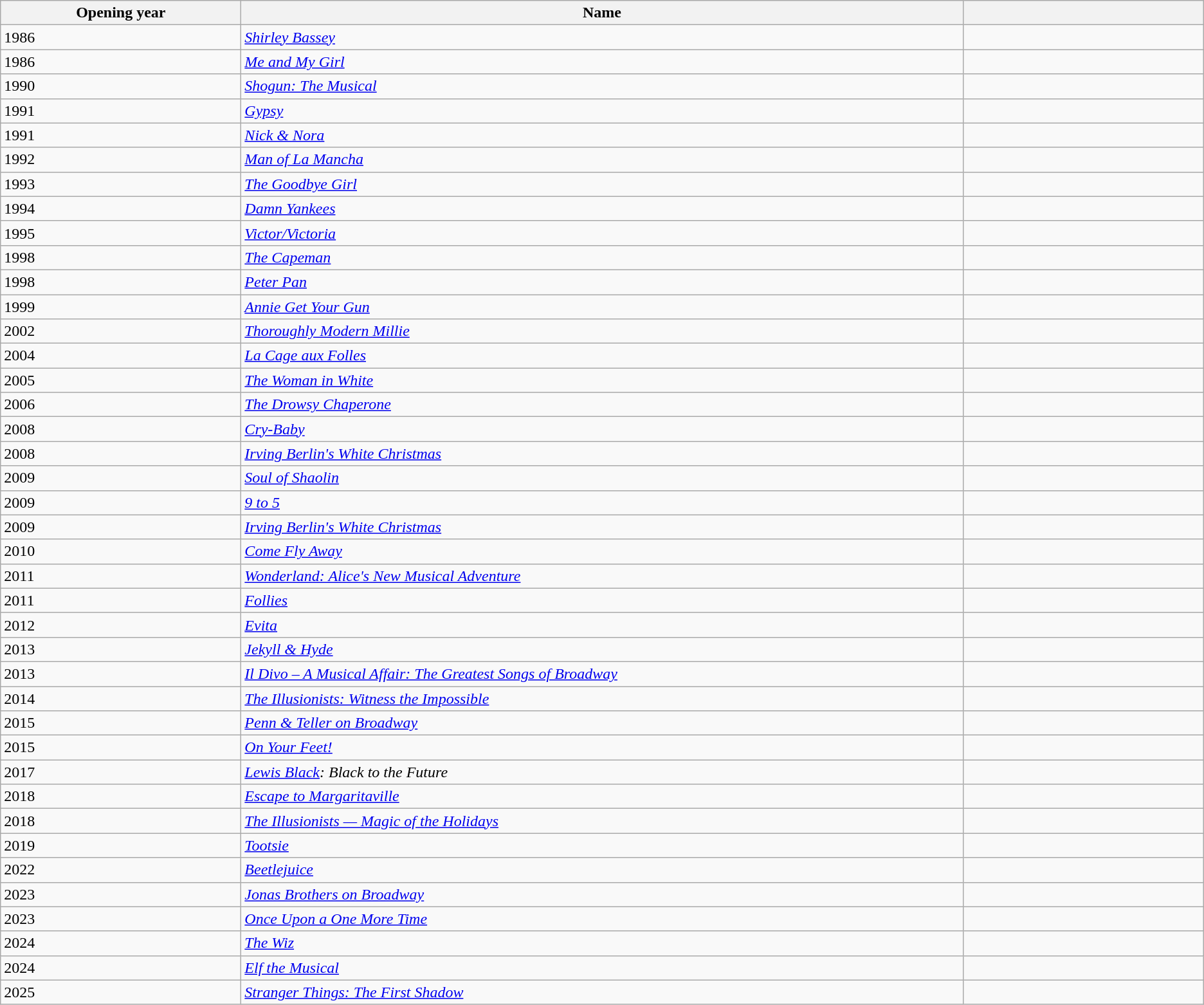<table class="wikitable sortable collapsible">
<tr>
<th width=10% scope="col">Opening year</th>
<th width=30% scope="col">Name</th>
<th width=10% scope="col"  class="unsortable"></th>
</tr>
<tr>
<td>1986</td>
<td><em><a href='#'>Shirley Bassey</a></em></td>
<td></td>
</tr>
<tr>
<td>1986</td>
<td><em><a href='#'>Me and My Girl</a></em></td>
<td></td>
</tr>
<tr>
<td>1990</td>
<td><em><a href='#'>Shogun: The Musical</a></em></td>
<td></td>
</tr>
<tr>
<td>1991</td>
<td><em><a href='#'>Gypsy</a></em></td>
<td></td>
</tr>
<tr>
<td>1991</td>
<td><em><a href='#'>Nick & Nora</a></em></td>
<td></td>
</tr>
<tr>
<td>1992</td>
<td><em><a href='#'>Man of La Mancha</a></em></td>
<td></td>
</tr>
<tr>
<td>1993</td>
<td><em><a href='#'>The Goodbye Girl</a></em></td>
<td></td>
</tr>
<tr>
<td>1994</td>
<td><em><a href='#'>Damn Yankees</a></em></td>
<td></td>
</tr>
<tr>
<td>1995</td>
<td><em><a href='#'>Victor/Victoria</a></em></td>
<td></td>
</tr>
<tr>
<td>1998</td>
<td><em><a href='#'>The Capeman</a></em></td>
<td></td>
</tr>
<tr>
<td>1998</td>
<td><a href='#'><em>Peter Pan</em></a></td>
<td></td>
</tr>
<tr>
<td>1999</td>
<td><em><a href='#'>Annie Get Your Gun</a></em></td>
<td></td>
</tr>
<tr>
<td>2002</td>
<td><em><a href='#'>Thoroughly Modern Millie</a></em></td>
<td></td>
</tr>
<tr>
<td>2004</td>
<td><em><a href='#'>La Cage aux Folles</a></em></td>
<td></td>
</tr>
<tr>
<td>2005</td>
<td><em><a href='#'>The Woman in White</a></em></td>
<td></td>
</tr>
<tr>
<td>2006</td>
<td><em><a href='#'>The Drowsy Chaperone</a></em></td>
<td></td>
</tr>
<tr>
<td>2008</td>
<td><em><a href='#'>Cry-Baby</a></em></td>
<td></td>
</tr>
<tr>
<td>2008</td>
<td><em><a href='#'>Irving Berlin's White Christmas</a></em></td>
<td></td>
</tr>
<tr>
<td>2009</td>
<td><em><a href='#'>Soul of Shaolin</a></em></td>
<td></td>
</tr>
<tr>
<td>2009</td>
<td><em><a href='#'>9 to 5</a></em></td>
<td></td>
</tr>
<tr>
<td>2009</td>
<td><em><a href='#'>Irving Berlin's White Christmas</a></em></td>
<td></td>
</tr>
<tr>
<td>2010</td>
<td><em><a href='#'>Come Fly Away</a></em></td>
<td></td>
</tr>
<tr>
<td>2011</td>
<td><em><a href='#'>Wonderland: Alice's New Musical Adventure</a></em></td>
<td></td>
</tr>
<tr>
<td>2011</td>
<td><em><a href='#'>Follies</a></em></td>
<td></td>
</tr>
<tr>
<td>2012</td>
<td><em><a href='#'>Evita</a></em></td>
<td></td>
</tr>
<tr>
<td>2013</td>
<td><em><a href='#'>Jekyll & Hyde</a></em></td>
<td></td>
</tr>
<tr>
<td>2013</td>
<td><em><a href='#'>Il Divo – A Musical Affair: The Greatest Songs of Broadway</a></em></td>
<td></td>
</tr>
<tr>
<td>2014</td>
<td><em><a href='#'>The Illusionists: Witness the Impossible</a></em></td>
<td></td>
</tr>
<tr>
<td>2015</td>
<td><em><a href='#'>Penn & Teller on Broadway</a></em></td>
<td></td>
</tr>
<tr>
<td>2015</td>
<td><em><a href='#'>On Your Feet!</a></em></td>
<td></td>
</tr>
<tr>
<td>2017</td>
<td><em><a href='#'>Lewis Black</a>: Black to the Future</em></td>
<td></td>
</tr>
<tr>
<td>2018</td>
<td><em><a href='#'>Escape to Margaritaville</a></em></td>
<td></td>
</tr>
<tr>
<td>2018</td>
<td><em><a href='#'>The Illusionists — Magic of the Holidays</a></em></td>
<td></td>
</tr>
<tr>
<td>2019</td>
<td><em><a href='#'>Tootsie</a></em></td>
<td></td>
</tr>
<tr>
<td>2022</td>
<td><em><a href='#'>Beetlejuice</a></em></td>
<td></td>
</tr>
<tr>
<td>2023</td>
<td><em><a href='#'>Jonas Brothers on Broadway</a></em></td>
<td></td>
</tr>
<tr>
<td>2023</td>
<td><em><a href='#'>Once Upon a One More Time</a></em></td>
<td></td>
</tr>
<tr>
<td>2024</td>
<td><em><a href='#'>The Wiz</a></em></td>
<td></td>
</tr>
<tr>
<td>2024</td>
<td><em><a href='#'>Elf the Musical</a></em></td>
<td></td>
</tr>
<tr>
<td>2025</td>
<td><em><a href='#'>Stranger Things: The First Shadow</a></em></td>
<td></td>
</tr>
</table>
